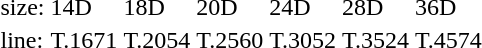<table style="margin-left:40px;">
<tr>
<td>size:</td>
<td>14D</td>
<td>18D</td>
<td>20D</td>
<td>24D</td>
<td>28D</td>
<td>36D</td>
</tr>
<tr>
<td>line:</td>
<td>T.1671</td>
<td>T.2054</td>
<td>T.2560</td>
<td>T.3052</td>
<td>T.3524</td>
<td>T.4574</td>
</tr>
</table>
